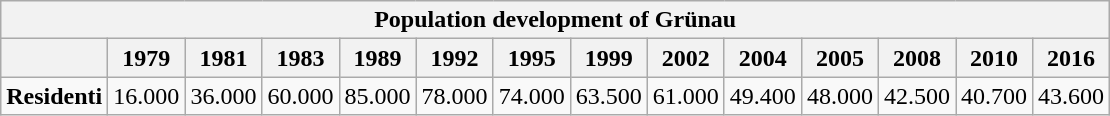<table class="wikitable" style="text-align:center;">
<tr>
<th colspan="14">Population development of Grünau </th>
</tr>
<tr>
<th></th>
<th>1979</th>
<th>1981</th>
<th>1983</th>
<th>1989</th>
<th>1992</th>
<th>1995</th>
<th>1999</th>
<th>2002</th>
<th>2004</th>
<th>2005</th>
<th>2008</th>
<th>2010</th>
<th>2016</th>
</tr>
<tr>
<td style="text-align:left;"><strong>Residenti</strong></td>
<td>16.000</td>
<td>36.000</td>
<td>60.000</td>
<td>85.000</td>
<td>78.000</td>
<td>74.000</td>
<td>63.500</td>
<td>61.000</td>
<td>49.400</td>
<td>48.000</td>
<td>42.500</td>
<td>40.700</td>
<td>43.600</td>
</tr>
</table>
